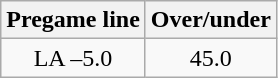<table class="wikitable">
<tr align="center">
<th style=>Pregame line</th>
<th style=>Over/under</th>
</tr>
<tr align="center">
<td>LA –5.0</td>
<td>45.0</td>
</tr>
</table>
